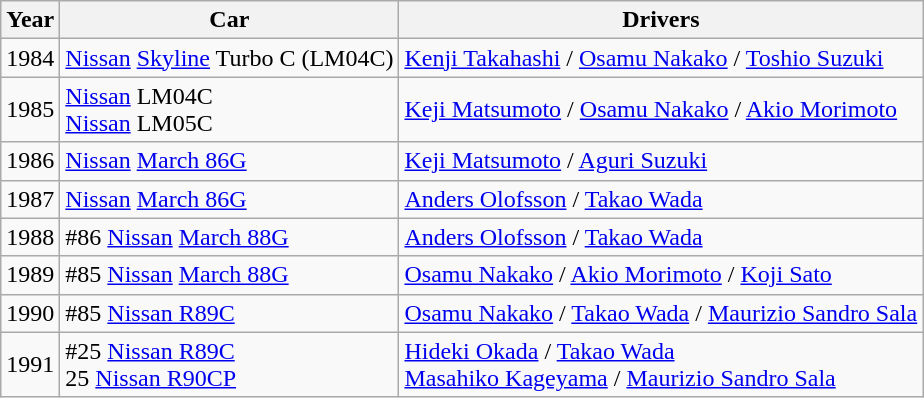<table class="wikitable">
<tr>
<th>Year</th>
<th>Car</th>
<th>Drivers</th>
</tr>
<tr>
<td>1984</td>
<td><a href='#'>Nissan</a> <a href='#'>Skyline</a> Turbo C (LM04C)</td>
<td><a href='#'>Kenji Takahashi</a> / <a href='#'>Osamu Nakako</a> / <a href='#'>Toshio Suzuki</a></td>
</tr>
<tr>
<td>1985</td>
<td><a href='#'>Nissan</a> LM04C<br><a href='#'>Nissan</a> LM05C</td>
<td><a href='#'>Keji Matsumoto</a> / <a href='#'>Osamu Nakako</a> / <a href='#'>Akio Morimoto</a></td>
</tr>
<tr>
<td>1986</td>
<td><a href='#'>Nissan</a> <a href='#'>March 86G</a></td>
<td><a href='#'>Keji Matsumoto</a> / <a href='#'>Aguri Suzuki</a></td>
</tr>
<tr>
<td>1987</td>
<td><a href='#'>Nissan</a> <a href='#'>March 86G</a></td>
<td><a href='#'>Anders Olofsson</a> / <a href='#'>Takao Wada</a></td>
</tr>
<tr>
<td>1988</td>
<td>#86 <a href='#'>Nissan</a> <a href='#'>March 88G</a></td>
<td><a href='#'>Anders Olofsson</a> / <a href='#'>Takao Wada</a></td>
</tr>
<tr>
<td>1989</td>
<td>#85 <a href='#'>Nissan</a> <a href='#'>March 88G</a></td>
<td><a href='#'>Osamu Nakako</a> / <a href='#'>Akio Morimoto</a> / <a href='#'>Koji Sato</a></td>
</tr>
<tr>
<td>1990</td>
<td>#85 <a href='#'>Nissan R89C</a></td>
<td><a href='#'>Osamu Nakako</a> / <a href='#'>Takao Wada</a> / <a href='#'>Maurizio Sandro Sala</a></td>
</tr>
<tr>
<td>1991</td>
<td>#25 <a href='#'>Nissan R89C</a><br>25 <a href='#'>Nissan R90CP</a></td>
<td><a href='#'>Hideki Okada</a> / <a href='#'>Takao Wada</a><br><a href='#'>Masahiko Kageyama</a> / <a href='#'>Maurizio Sandro Sala</a></td>
</tr>
</table>
